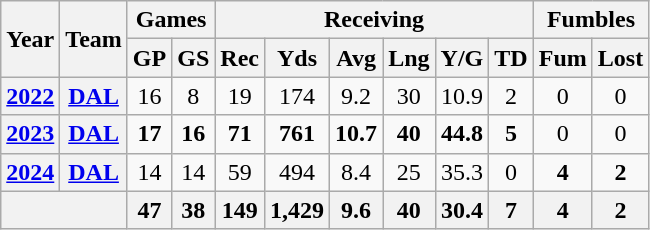<table class="wikitable" style="text-align:center;">
<tr>
<th rowspan="2">Year</th>
<th rowspan="2">Team</th>
<th colspan="2">Games</th>
<th colspan="6">Receiving</th>
<th colspan="2">Fumbles</th>
</tr>
<tr>
<th>GP</th>
<th>GS</th>
<th>Rec</th>
<th>Yds</th>
<th>Avg</th>
<th>Lng</th>
<th>Y/G</th>
<th>TD</th>
<th>Fum</th>
<th>Lost</th>
</tr>
<tr>
<th><a href='#'>2022</a></th>
<th><a href='#'>DAL</a></th>
<td>16</td>
<td>8</td>
<td>19</td>
<td>174</td>
<td>9.2</td>
<td>30</td>
<td>10.9</td>
<td>2</td>
<td>0</td>
<td>0</td>
</tr>
<tr>
<th><a href='#'>2023</a></th>
<th><a href='#'>DAL</a></th>
<td><strong>17</strong></td>
<td><strong>16</strong></td>
<td><strong>71</strong></td>
<td><strong>761</strong></td>
<td><strong>10.7</strong></td>
<td><strong>40</strong></td>
<td><strong>44.8</strong></td>
<td><strong>5</strong></td>
<td>0</td>
<td>0</td>
</tr>
<tr>
<th><a href='#'>2024</a></th>
<th><a href='#'>DAL</a></th>
<td>14</td>
<td>14</td>
<td>59</td>
<td>494</td>
<td>8.4</td>
<td>25</td>
<td>35.3</td>
<td>0</td>
<td><strong>4</strong></td>
<td><strong>2</strong></td>
</tr>
<tr>
<th colspan="2"></th>
<th>47</th>
<th>38</th>
<th>149</th>
<th>1,429</th>
<th>9.6</th>
<th>40</th>
<th>30.4</th>
<th>7</th>
<th>4</th>
<th>2</th>
</tr>
</table>
